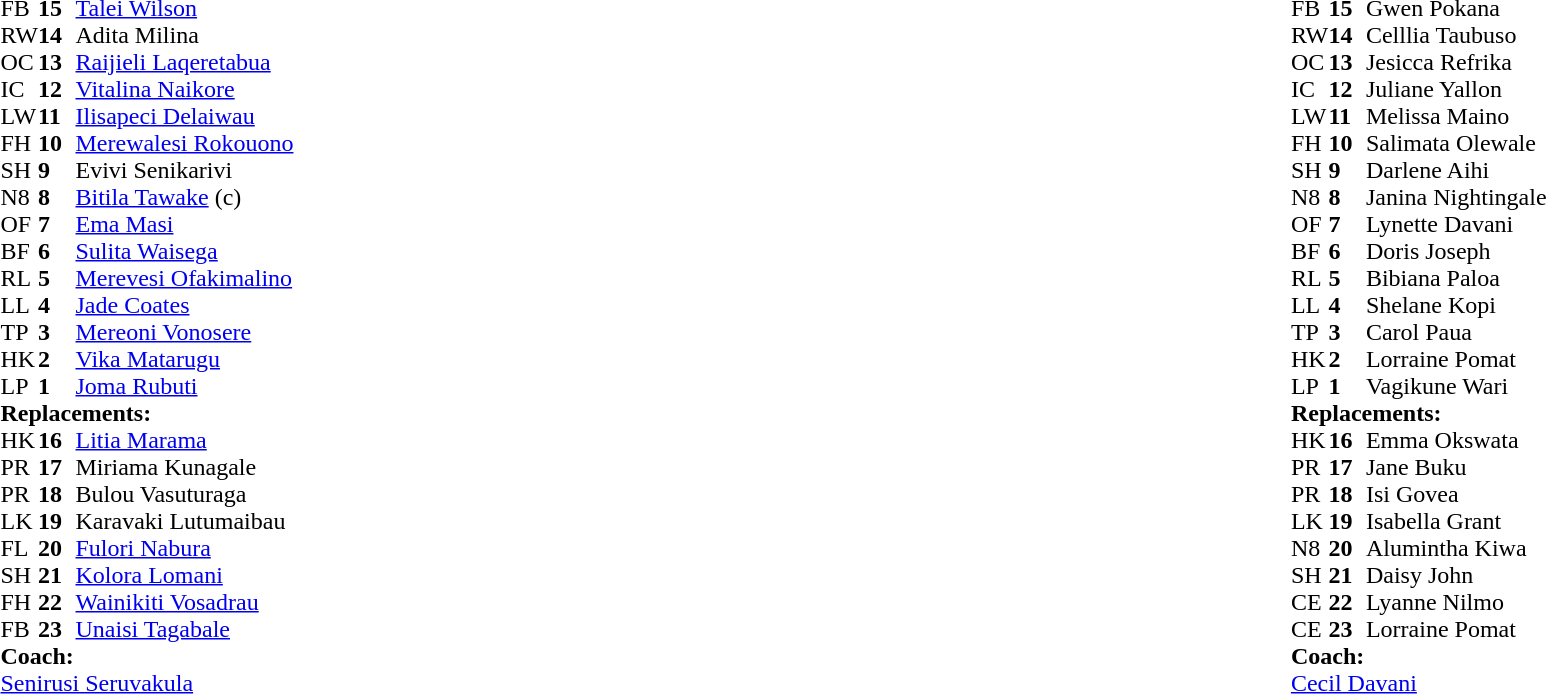<table style="width:100%">
<tr>
<td style="vertical-align:top;width:50%"><br><table cellpadding="0" cellspacing="0">
<tr>
<th width="25"></th>
<th width="25"></th>
</tr>
<tr>
<td>FB</td>
<td><strong>15</strong></td>
<td><a href='#'>Talei Wilson</a></td>
</tr>
<tr>
<td>RW</td>
<td><strong>14</strong></td>
<td>Adita Milina</td>
</tr>
<tr>
<td>OC</td>
<td><strong>13</strong></td>
<td><a href='#'>Raijieli Laqeretabua</a></td>
</tr>
<tr>
<td>IC</td>
<td><strong>12</strong></td>
<td><a href='#'>Vitalina Naikore</a></td>
</tr>
<tr>
<td>LW</td>
<td><strong>11</strong></td>
<td><a href='#'>Ilisapeci Delaiwau</a></td>
</tr>
<tr>
<td>FH</td>
<td><strong>10</strong></td>
<td><a href='#'>Merewalesi Rokouono</a></td>
</tr>
<tr>
<td>SH</td>
<td><strong>9</strong></td>
<td>Evivi Senikarivi</td>
</tr>
<tr>
<td>N8</td>
<td><strong>8</strong></td>
<td><a href='#'>Bitila Tawake</a> (c)</td>
</tr>
<tr>
<td>OF</td>
<td><strong>7</strong></td>
<td><a href='#'>Ema Masi</a></td>
</tr>
<tr>
<td>BF</td>
<td><strong>6</strong></td>
<td><a href='#'>Sulita Waisega</a></td>
</tr>
<tr>
<td>RL</td>
<td><strong>5</strong></td>
<td><a href='#'>Merevesi Ofakimalino</a></td>
</tr>
<tr>
<td>LL</td>
<td><strong>4</strong></td>
<td><a href='#'>Jade Coates</a></td>
</tr>
<tr>
<td>TP</td>
<td><strong>3</strong></td>
<td><a href='#'>Mereoni Vonosere</a></td>
</tr>
<tr>
<td>HK</td>
<td><strong>2</strong></td>
<td><a href='#'>Vika Matarugu</a></td>
</tr>
<tr>
<td>LP</td>
<td><strong>1</strong></td>
<td><a href='#'>Joma Rubuti</a></td>
</tr>
<tr>
<td colspan="3"><strong>Replacements:</strong></td>
</tr>
<tr>
<td>HK</td>
<td><strong>16</strong></td>
<td><a href='#'>Litia Marama</a></td>
</tr>
<tr>
<td>PR</td>
<td><strong>17</strong></td>
<td>Miriama Kunagale</td>
</tr>
<tr>
<td>PR</td>
<td><strong>18</strong></td>
<td>Bulou Vasuturaga</td>
</tr>
<tr>
<td>LK</td>
<td><strong>19</strong></td>
<td>Karavaki Lutumaibau</td>
</tr>
<tr>
<td>FL</td>
<td><strong>20</strong></td>
<td><a href='#'>Fulori Nabura</a></td>
</tr>
<tr>
<td>SH</td>
<td><strong>21</strong></td>
<td><a href='#'>Kolora Lomani</a></td>
</tr>
<tr>
<td>FH</td>
<td><strong>22</strong></td>
<td><a href='#'>Wainikiti Vosadrau</a></td>
</tr>
<tr>
<td>FB</td>
<td><strong>23</strong></td>
<td><a href='#'>Unaisi Tagabale</a></td>
</tr>
<tr>
<td colspan="3"><strong>Coach:</strong></td>
</tr>
<tr>
<td colspan="3"> <a href='#'>Senirusi Seruvakula</a></td>
</tr>
</table>
</td>
<td valign="top"></td>
<td style="vertical-align:top;width:50%"><br><table cellpadding="0" cellspacing="0" style="margin:auto">
<tr>
<th width="25"></th>
<th width="25"></th>
</tr>
<tr>
<td>FB</td>
<td><strong>15</strong></td>
<td>Gwen Pokana</td>
</tr>
<tr>
<td>RW</td>
<td><strong>14</strong></td>
<td>Celllia Taubuso</td>
</tr>
<tr>
<td>OC</td>
<td><strong>13</strong></td>
<td>Jesicca Refrika</td>
</tr>
<tr>
<td>IC</td>
<td><strong>12</strong></td>
<td>Juliane Yallon</td>
</tr>
<tr>
<td>LW</td>
<td><strong>11</strong></td>
<td>Melissa Maino</td>
</tr>
<tr>
<td>FH</td>
<td><strong>10</strong></td>
<td>Salimata Olewale</td>
</tr>
<tr>
<td>SH</td>
<td><strong>9</strong></td>
<td>Darlene Aihi</td>
</tr>
<tr>
<td>N8</td>
<td><strong>8</strong></td>
<td>Janina Nightingale</td>
</tr>
<tr>
<td>OF</td>
<td><strong>7</strong></td>
<td>Lynette Davani</td>
</tr>
<tr>
<td>BF</td>
<td><strong>6</strong></td>
<td>Doris Joseph</td>
</tr>
<tr>
<td>RL</td>
<td><strong>5</strong></td>
<td>Bibiana Paloa</td>
</tr>
<tr>
<td>LL</td>
<td><strong>4</strong></td>
<td>Shelane Kopi</td>
</tr>
<tr>
<td>TP</td>
<td><strong>3</strong></td>
<td>Carol Paua</td>
</tr>
<tr>
<td>HK</td>
<td><strong>2</strong></td>
<td>Lorraine Pomat</td>
</tr>
<tr>
<td>LP</td>
<td><strong>1</strong></td>
<td>Vagikune Wari</td>
</tr>
<tr>
<td colspan="3"><strong>Replacements:</strong></td>
</tr>
<tr>
<td>HK</td>
<td><strong>16</strong></td>
<td>Emma Okswata</td>
</tr>
<tr>
<td>PR</td>
<td><strong>17</strong></td>
<td>Jane Buku</td>
</tr>
<tr>
<td>PR</td>
<td><strong>18</strong></td>
<td>Isi Govea</td>
</tr>
<tr>
<td>LK</td>
<td><strong>19</strong></td>
<td>Isabella Grant</td>
</tr>
<tr>
<td>N8</td>
<td><strong>20</strong></td>
<td>Alumintha Kiwa</td>
</tr>
<tr>
<td>SH</td>
<td><strong>21</strong></td>
<td>Daisy John</td>
</tr>
<tr>
<td>CE</td>
<td><strong>22</strong></td>
<td>Lyanne Nilmo</td>
</tr>
<tr>
<td>CE</td>
<td><strong>23</strong></td>
<td>Lorraine Pomat</td>
</tr>
<tr>
<td colspan="3"><strong>Coach:</strong></td>
</tr>
<tr>
<td colspan="3"> <a href='#'>Cecil Davani</a></td>
</tr>
</table>
</td>
</tr>
</table>
